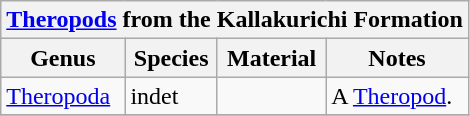<table class="wikitable" align="center">
<tr>
<th colspan="6" align="center"><strong><a href='#'>Theropods</a> from the Kallakurichi Formation</strong></th>
</tr>
<tr>
<th>Genus</th>
<th>Species</th>
<th>Material</th>
<th>Notes</th>
</tr>
<tr>
<td><a href='#'>Theropoda</a></td>
<td>indet</td>
<td></td>
<td>A <a href='#'>Theropod</a>.</td>
</tr>
<tr>
</tr>
</table>
